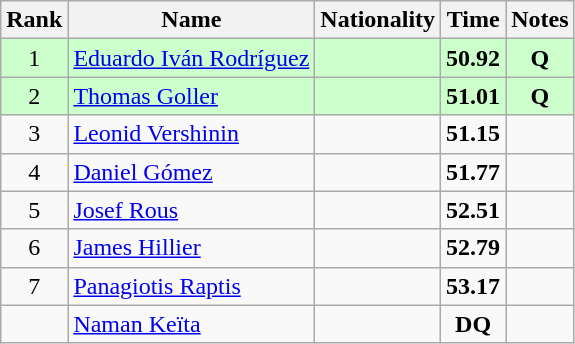<table class="wikitable sortable" style="text-align:center">
<tr>
<th>Rank</th>
<th>Name</th>
<th>Nationality</th>
<th>Time</th>
<th>Notes</th>
</tr>
<tr bgcolor=ccffcc>
<td>1</td>
<td align=left><a href='#'>Eduardo Iván Rodríguez</a></td>
<td align=left></td>
<td><strong>50.92</strong></td>
<td><strong>Q</strong></td>
</tr>
<tr bgcolor=ccffcc>
<td>2</td>
<td align=left><a href='#'>Thomas Goller</a></td>
<td align=left></td>
<td><strong>51.01</strong></td>
<td><strong>Q</strong></td>
</tr>
<tr>
<td>3</td>
<td align=left><a href='#'>Leonid Vershinin</a></td>
<td align=left></td>
<td><strong>51.15</strong></td>
<td></td>
</tr>
<tr>
<td>4</td>
<td align=left><a href='#'>Daniel Gómez</a></td>
<td align=left></td>
<td><strong>51.77</strong></td>
<td></td>
</tr>
<tr>
<td>5</td>
<td align=left><a href='#'>Josef Rous</a></td>
<td align=left></td>
<td><strong>52.51</strong></td>
<td></td>
</tr>
<tr>
<td>6</td>
<td align=left><a href='#'>James Hillier</a></td>
<td align=left></td>
<td><strong>52.79</strong></td>
<td></td>
</tr>
<tr>
<td>7</td>
<td align=left><a href='#'>Panagiotis Raptis</a></td>
<td align=left></td>
<td><strong>53.17</strong></td>
<td></td>
</tr>
<tr>
<td></td>
<td align=left><a href='#'>Naman Keïta</a></td>
<td align=left></td>
<td><strong>DQ</strong></td>
<td></td>
</tr>
</table>
